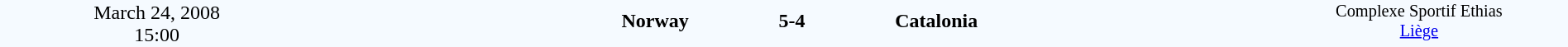<table style="width: 100%; background:#F5FAFF;" cellspacing="0">
<tr>
<td align=center rowspan=3 width=20%>March 24, 2008<br>15:00</td>
</tr>
<tr>
<td width=24% align=right><strong>Norway</strong></td>
<td align=center width=13%><strong>5-4</strong></td>
<td width=24%><strong>Catalonia</strong></td>
<td style=font-size:85% rowspan=3 valign=top align=center>Complexe Sportif Ethias<br><a href='#'>Liège</a></td>
</tr>
<tr style=font-size:85%>
<td align=right valign=top></td>
<td></td>
<td></td>
</tr>
</table>
